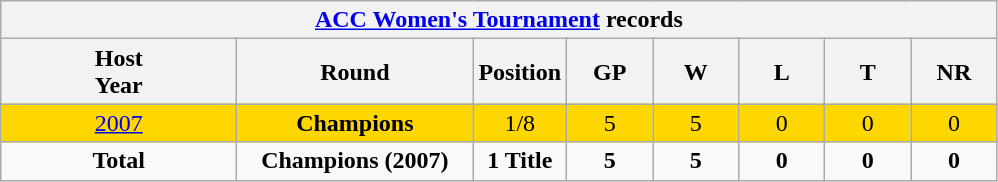<table class="wikitable" style="text-align: center; width=900px;">
<tr>
<th colspan=9><a href='#'>ACC Women's Tournament</a> records</th>
</tr>
<tr>
<th width=150>Host<br>Year</th>
<th width=150>Round</th>
<th width=50>Position</th>
<th width=50>GP</th>
<th width=50>W</th>
<th width=50>L</th>
<th width=50>T</th>
<th width=50>NR</th>
</tr>
<tr style="background:gold;">
<td> <a href='#'>2007</a></td>
<td><strong>Champions</strong></td>
<td>1/8</td>
<td>5</td>
<td>5</td>
<td>0</td>
<td>0</td>
<td>0</td>
</tr>
<tr>
<td><strong>Total</strong></td>
<td><strong>Champions (2007)</strong></td>
<td><strong>1 Title</strong></td>
<td><strong>5</strong></td>
<td><strong>5</strong></td>
<td><strong>0</strong></td>
<td><strong>0</strong></td>
<td><strong>0</strong></td>
</tr>
</table>
